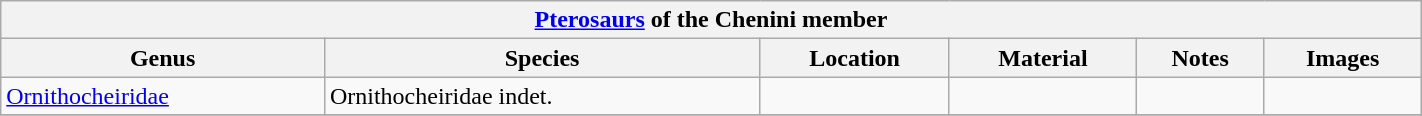<table class="wikitable" align="center" width="75%">
<tr>
<th colspan="6" align="center"><a href='#'>Pterosaurs</a> of the Chenini member</th>
</tr>
<tr>
<th>Genus</th>
<th>Species</th>
<th>Location</th>
<th>Material</th>
<th>Notes</th>
<th>Images</th>
</tr>
<tr>
<td><a href='#'>Ornithocheiridae</a></td>
<td>Ornithocheiridae indet.</td>
<td></td>
<td></td>
<td></td>
<td></td>
</tr>
<tr>
</tr>
</table>
